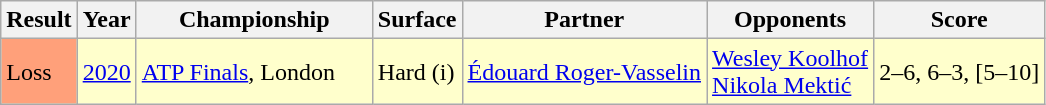<table class=wikitable>
<tr>
<th>Result</th>
<th>Year</th>
<th width=150>Championship</th>
<th>Surface</th>
<th>Partner</th>
<th>Opponents</th>
<th class="unsortable">Score</th>
</tr>
<tr bgcolor=ffffcc>
<td bgcolor=ffa07a>Loss</td>
<td><a href='#'>2020</a></td>
<td><a href='#'>ATP Finals</a>, London</td>
<td>Hard (i)</td>
<td> <a href='#'>Édouard Roger-Vasselin</a></td>
<td> <a href='#'>Wesley Koolhof</a><br> <a href='#'>Nikola Mektić</a></td>
<td>2–6, 6–3, [5–10]</td>
</tr>
</table>
